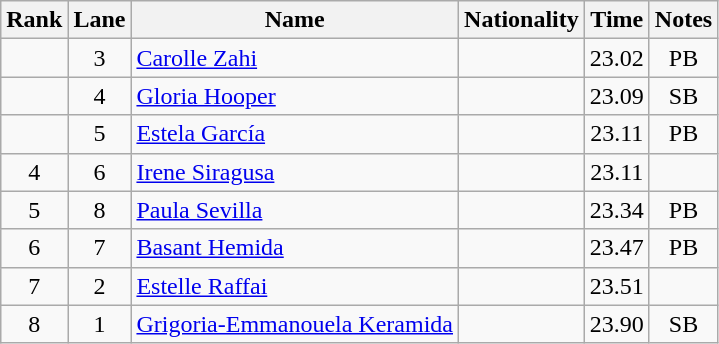<table class="wikitable sortable" style="text-align:center">
<tr>
<th>Rank</th>
<th>Lane</th>
<th>Name</th>
<th>Nationality</th>
<th>Time</th>
<th>Notes</th>
</tr>
<tr>
<td></td>
<td>3</td>
<td align=left><a href='#'>Carolle Zahi</a></td>
<td align=left></td>
<td>23.02</td>
<td>PB</td>
</tr>
<tr>
<td></td>
<td>4</td>
<td align=left><a href='#'>Gloria Hooper</a></td>
<td align=left></td>
<td>23.09</td>
<td>SB</td>
</tr>
<tr>
<td></td>
<td>5</td>
<td align=left><a href='#'>Estela García</a></td>
<td align=left></td>
<td>23.11</td>
<td>PB</td>
</tr>
<tr>
<td>4</td>
<td>6</td>
<td align=left><a href='#'>Irene Siragusa</a></td>
<td align=left></td>
<td>23.11</td>
<td></td>
</tr>
<tr>
<td>5</td>
<td>8</td>
<td align=left><a href='#'>Paula Sevilla</a></td>
<td align=left></td>
<td>23.34</td>
<td>PB</td>
</tr>
<tr>
<td>6</td>
<td>7</td>
<td align=left><a href='#'>Basant Hemida</a></td>
<td align=left></td>
<td>23.47</td>
<td>PB</td>
</tr>
<tr>
<td>7</td>
<td>2</td>
<td align=left><a href='#'>Estelle Raffai</a></td>
<td align=left></td>
<td>23.51</td>
<td></td>
</tr>
<tr>
<td>8</td>
<td>1</td>
<td align=left><a href='#'>Grigoria-Emmanouela Keramida</a></td>
<td align=left></td>
<td>23.90</td>
<td>SB</td>
</tr>
</table>
